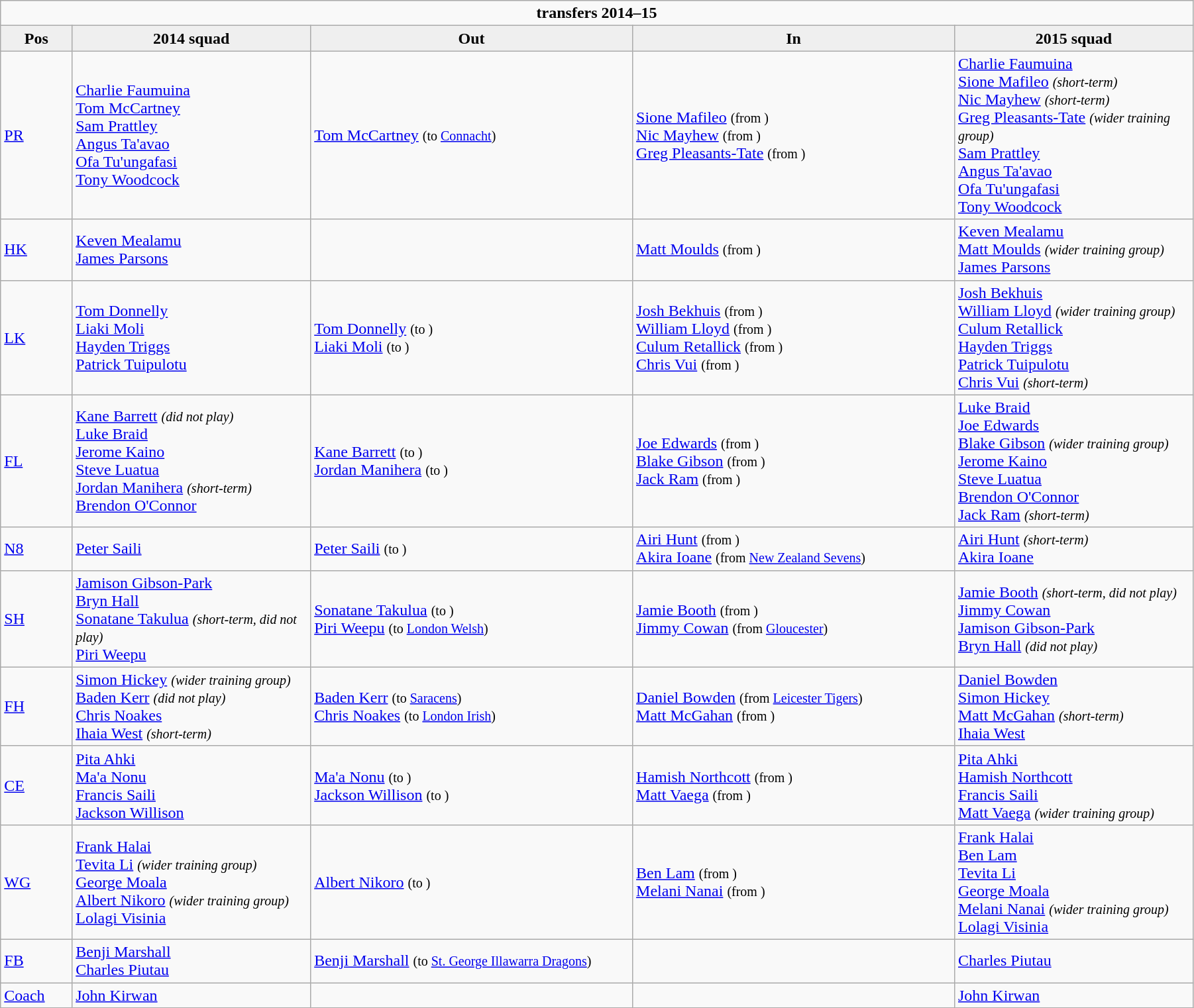<table class="wikitable" style="text-align: left; width:95%">
<tr>
<td colspan="100%" style="text-align:center;"><strong> transfers 2014–15</strong></td>
</tr>
<tr>
<th style="background:#efefef; width:6%;">Pos</th>
<th style="background:#efefef; width:20%;">2014 squad</th>
<th style="background:#efefef; width:27%;">Out</th>
<th style="background:#efefef; width:27%;">In</th>
<th style="background:#efefef; width:20%;">2015 squad</th>
</tr>
<tr>
<td><a href='#'>PR</a></td>
<td> <a href='#'>Charlie Faumuina</a><br><a href='#'>Tom McCartney</a><br><a href='#'>Sam Prattley</a><br><a href='#'>Angus Ta'avao</a><br><a href='#'>Ofa Tu'ungafasi</a><br><a href='#'>Tony Woodcock</a></td>
<td>  <a href='#'>Tom McCartney</a> <small>(to  <a href='#'>Connacht</a>)</small></td>
<td>  <a href='#'>Sione Mafileo</a> <small>(from )</small><br> <a href='#'>Nic Mayhew</a> <small>(from )</small><br> <a href='#'>Greg Pleasants-Tate</a> <small>(from )</small></td>
<td> <a href='#'>Charlie Faumuina</a><br><a href='#'>Sione Mafileo</a> <small><em>(short-term)</em></small><br><a href='#'>Nic Mayhew</a> <small><em>(short-term)</em></small><br><a href='#'>Greg Pleasants-Tate</a> <small><em>(wider training group)</em></small><br><a href='#'>Sam Prattley</a><br><a href='#'>Angus Ta'avao</a><br><a href='#'>Ofa Tu'ungafasi</a><br><a href='#'>Tony Woodcock</a></td>
</tr>
<tr>
<td><a href='#'>HK</a></td>
<td> <a href='#'>Keven Mealamu</a><br><a href='#'>James Parsons</a></td>
<td></td>
<td>  <a href='#'>Matt Moulds</a> <small>(from )</small></td>
<td> <a href='#'>Keven Mealamu</a><br><a href='#'>Matt Moulds</a> <small><em>(wider training group)</em></small><br><a href='#'>James Parsons</a></td>
</tr>
<tr>
<td><a href='#'>LK</a></td>
<td> <a href='#'>Tom Donnelly</a><br><a href='#'>Liaki Moli</a><br><a href='#'>Hayden Triggs</a><br><a href='#'>Patrick Tuipulotu</a></td>
<td>  <a href='#'>Tom Donnelly</a> <small>(to )</small><br> <a href='#'>Liaki Moli</a> <small>(to )</small></td>
<td>  <a href='#'>Josh Bekhuis</a> <small>(from )</small><br> <a href='#'>William Lloyd</a> <small>(from )</small><br> <a href='#'>Culum Retallick</a> <small>(from )</small><br> <a href='#'>Chris Vui</a> <small>(from )</small></td>
<td> <a href='#'>Josh Bekhuis</a><br><a href='#'>William Lloyd</a> <small><em>(wider training group)</em></small><br><a href='#'>Culum Retallick</a><br><a href='#'>Hayden Triggs</a><br><a href='#'>Patrick Tuipulotu</a><br><a href='#'>Chris Vui</a> <small><em>(short-term)</em></small></td>
</tr>
<tr>
<td><a href='#'>FL</a></td>
<td> <a href='#'>Kane Barrett</a> <small><em>(did not play)</em></small><br><a href='#'>Luke Braid</a><br><a href='#'>Jerome Kaino</a><br><a href='#'>Steve Luatua</a><br><a href='#'>Jordan Manihera</a> <small><em>(short-term)</em></small><br><a href='#'>Brendon O'Connor</a></td>
<td>  <a href='#'>Kane Barrett</a> <small>(to )</small><br> <a href='#'>Jordan Manihera</a> <small>(to )</small></td>
<td>  <a href='#'>Joe Edwards</a> <small>(from )</small><br> <a href='#'>Blake Gibson</a> <small>(from )</small><br> <a href='#'>Jack Ram</a> <small>(from )</small></td>
<td> <a href='#'>Luke Braid</a><br><a href='#'>Joe Edwards</a><br><a href='#'>Blake Gibson</a> <small><em>(wider training group)</em></small><br><a href='#'>Jerome Kaino</a><br><a href='#'>Steve Luatua</a><br><a href='#'>Brendon O'Connor</a><br><a href='#'>Jack Ram</a> <small><em>(short-term)</em></small></td>
</tr>
<tr>
<td><a href='#'>N8</a></td>
<td> <a href='#'>Peter Saili</a></td>
<td>  <a href='#'>Peter Saili</a> <small>(to )</small></td>
<td>  <a href='#'>Airi Hunt</a> <small>(from )</small><br> <a href='#'>Akira Ioane</a> <small>(from <a href='#'>New Zealand Sevens</a>)</small></td>
<td> <a href='#'>Airi Hunt</a> <small><em>(short-term)</em></small><br><a href='#'>Akira Ioane</a></td>
</tr>
<tr>
<td><a href='#'>SH</a></td>
<td> <a href='#'>Jamison Gibson-Park</a><br><a href='#'>Bryn Hall</a><br><a href='#'>Sonatane Takulua</a> <small><em>(short-term, did not play)</em></small><br><a href='#'>Piri Weepu</a></td>
<td>  <a href='#'>Sonatane Takulua</a> <small>(to )</small><br> <a href='#'>Piri Weepu</a> <small>(to  <a href='#'>London Welsh</a>)</small></td>
<td>  <a href='#'>Jamie Booth</a> <small>(from )</small><br> <a href='#'>Jimmy Cowan</a> <small>(from  <a href='#'>Gloucester</a>)</small></td>
<td> <a href='#'>Jamie Booth</a> <small><em>(short-term, did not play)</em></small><br><a href='#'>Jimmy Cowan</a><br><a href='#'>Jamison Gibson-Park</a><br><a href='#'>Bryn Hall</a> <small><em>(did not play)</em></small></td>
</tr>
<tr>
<td><a href='#'>FH</a></td>
<td> <a href='#'>Simon Hickey</a> <small><em>(wider training group)</em></small><br><a href='#'>Baden Kerr</a> <small><em>(did not play)</em></small><br><a href='#'>Chris Noakes</a><br><a href='#'>Ihaia West</a> <small><em>(short-term)</em></small></td>
<td>  <a href='#'>Baden Kerr</a> <small>(to  <a href='#'>Saracens</a>)</small><br> <a href='#'>Chris Noakes</a> <small>(to  <a href='#'>London Irish</a>)</small></td>
<td>  <a href='#'>Daniel Bowden</a> <small>(from  <a href='#'>Leicester Tigers</a>)</small><br> <a href='#'>Matt McGahan</a> <small>(from )</small></td>
<td> <a href='#'>Daniel Bowden</a><br><a href='#'>Simon Hickey</a><br><a href='#'>Matt McGahan</a> <small><em>(short-term)</em></small><br><a href='#'>Ihaia West</a></td>
</tr>
<tr>
<td><a href='#'>CE</a></td>
<td> <a href='#'>Pita Ahki</a><br><a href='#'>Ma'a Nonu</a><br><a href='#'>Francis Saili</a><br><a href='#'>Jackson Willison</a></td>
<td>  <a href='#'>Ma'a Nonu</a> <small>(to )</small><br> <a href='#'>Jackson Willison</a> <small>(to )</small></td>
<td>  <a href='#'>Hamish Northcott</a> <small>(from )</small><br> <a href='#'>Matt Vaega</a> <small>(from )</small></td>
<td> <a href='#'>Pita Ahki</a><br><a href='#'>Hamish Northcott</a><br><a href='#'>Francis Saili</a><br><a href='#'>Matt Vaega</a> <small><em>(wider training group)</em></small></td>
</tr>
<tr>
<td><a href='#'>WG</a></td>
<td> <a href='#'>Frank Halai</a><br><a href='#'>Tevita Li</a> <small><em>(wider training group)</em></small><br><a href='#'>George Moala</a><br><a href='#'>Albert Nikoro</a> <small><em>(wider training group)</em></small><br><a href='#'>Lolagi Visinia</a></td>
<td>  <a href='#'>Albert Nikoro</a> <small>(to )</small></td>
<td>  <a href='#'>Ben Lam</a> <small>(from )</small><br> <a href='#'>Melani Nanai</a> <small>(from )</small></td>
<td> <a href='#'>Frank Halai</a><br><a href='#'>Ben Lam</a><br><a href='#'>Tevita Li</a><br><a href='#'>George Moala</a><br><a href='#'>Melani Nanai</a> <small><em>(wider training group)</em></small><br><a href='#'>Lolagi Visinia</a></td>
</tr>
<tr>
<td><a href='#'>FB</a></td>
<td> <a href='#'>Benji Marshall</a><br><a href='#'>Charles Piutau</a></td>
<td>  <a href='#'>Benji Marshall</a> <small>(to  <a href='#'>St. George Illawarra Dragons</a>)</small></td>
<td></td>
<td> <a href='#'>Charles Piutau</a></td>
</tr>
<tr>
<td><a href='#'>Coach</a></td>
<td> <a href='#'>John Kirwan</a></td>
<td></td>
<td></td>
<td> <a href='#'>John Kirwan</a></td>
</tr>
</table>
